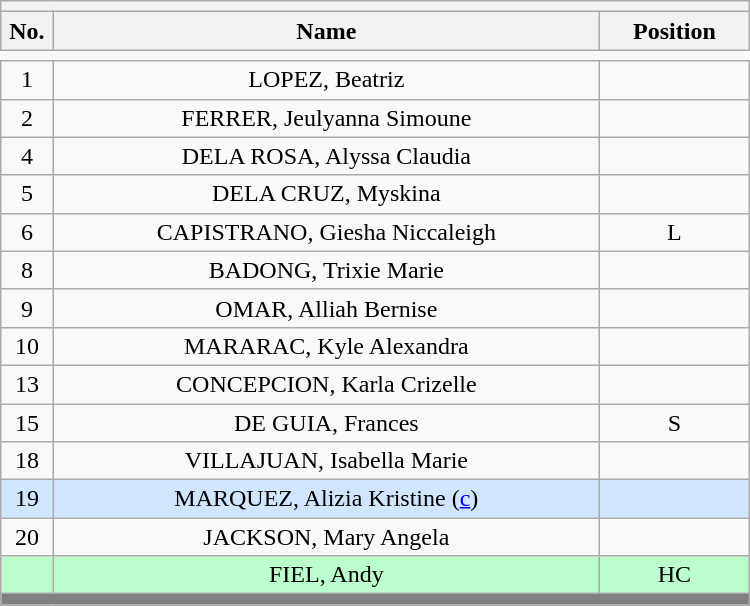<table class='wikitable mw-collapsible mw-collapsed' style="text-align: center; width: 500px; border: none">
<tr>
<th style='text-align: left;' colspan=3></th>
</tr>
<tr>
<th style='width: 7%;'>No.</th>
<th>Name</th>
<th style='width: 20%;'>Position</th>
</tr>
<tr>
<td style='border: none;'></td>
</tr>
<tr>
<td>1</td>
<td>LOPEZ, Beatriz</td>
<td></td>
</tr>
<tr>
<td>2</td>
<td>FERRER, Jeulyanna Simoune</td>
<td></td>
</tr>
<tr>
<td>4</td>
<td>DELA ROSA, Alyssa Claudia</td>
<td></td>
</tr>
<tr>
<td>5</td>
<td>DELA CRUZ, Myskina</td>
<td></td>
</tr>
<tr>
<td>6</td>
<td>CAPISTRANO, Giesha Niccaleigh</td>
<td>L</td>
</tr>
<tr>
<td>8</td>
<td>BADONG, Trixie Marie</td>
<td></td>
</tr>
<tr>
<td>9</td>
<td>OMAR, Alliah Bernise</td>
<td></td>
</tr>
<tr>
<td>10</td>
<td>MARARAC, Kyle Alexandra</td>
<td></td>
</tr>
<tr>
<td>13</td>
<td>CONCEPCION, Karla Crizelle</td>
<td></td>
</tr>
<tr>
<td>15</td>
<td>DE GUIA, Frances</td>
<td>S</td>
</tr>
<tr>
<td>18</td>
<td>VILLAJUAN, Isabella Marie</td>
<td></td>
</tr>
<tr bgcolor=#D0E6FF>
<td>19</td>
<td>MARQUEZ, Alizia Kristine (<a href='#'>c</a>)</td>
<td></td>
</tr>
<tr>
<td>20</td>
<td>JACKSON, Mary Angela</td>
<td></td>
</tr>
<tr bgcolor=#BBFFCC>
<td></td>
<td>FIEL, Andy</td>
<td>HC</td>
</tr>
<tr>
<th style='background: grey;' colspan=3></th>
</tr>
</table>
